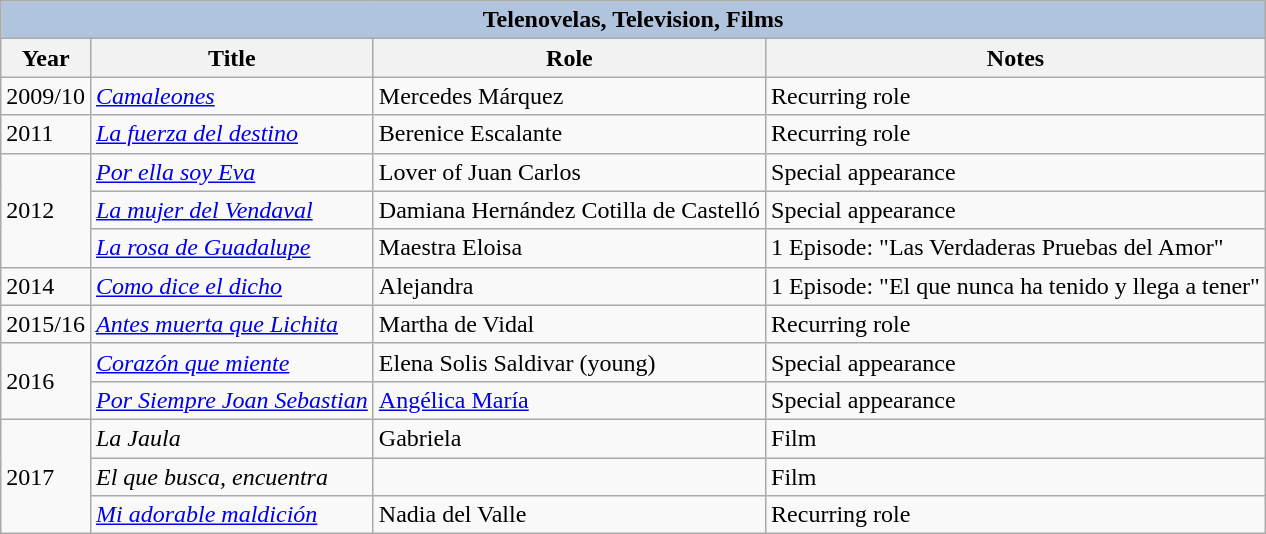<table class="wikitable">
<tr>
<th colspan="5" style="background:LightSteelBlue;">Telenovelas, Television, Films</th>
</tr>
<tr>
<th>Year</th>
<th>Title</th>
<th>Role</th>
<th>Notes</th>
</tr>
<tr>
<td>2009/10</td>
<td><em><a href='#'>Camaleones</a></em></td>
<td>Mercedes Márquez</td>
<td>Recurring role</td>
</tr>
<tr>
<td>2011</td>
<td><em><a href='#'>La fuerza del destino</a></em></td>
<td>Berenice Escalante</td>
<td>Recurring role</td>
</tr>
<tr>
<td rowspan=3>2012</td>
<td><em><a href='#'>Por ella soy Eva</a></em></td>
<td>Lover of Juan Carlos</td>
<td>Special appearance</td>
</tr>
<tr>
<td><em><a href='#'>La mujer del Vendaval</a></em></td>
<td>Damiana Hernández Cotilla de Castelló</td>
<td>Special appearance</td>
</tr>
<tr>
<td><em><a href='#'>La rosa de Guadalupe</a></em></td>
<td>Maestra Eloisa</td>
<td>1 Episode: "Las Verdaderas Pruebas del Amor"</td>
</tr>
<tr>
<td>2014</td>
<td><em><a href='#'>Como dice el dicho</a></em></td>
<td>Alejandra</td>
<td>1 Episode: "El que nunca ha tenido y llega a tener"</td>
</tr>
<tr>
<td>2015/16</td>
<td><em><a href='#'>Antes muerta que Lichita</a></em></td>
<td>Martha de Vidal</td>
<td>Recurring role</td>
</tr>
<tr>
<td rowspan=2>2016</td>
<td><em><a href='#'>Corazón que miente</a></em></td>
<td>Elena Solis Saldivar (young)</td>
<td>Special appearance</td>
</tr>
<tr>
<td><em><a href='#'>Por Siempre Joan Sebastian</a></em></td>
<td><a href='#'>Angélica María</a></td>
<td>Special appearance</td>
</tr>
<tr>
<td rowspan=3>2017</td>
<td><em>La Jaula</em></td>
<td>Gabriela</td>
<td>Film</td>
</tr>
<tr>
<td><em>El que busca, encuentra</em></td>
<td></td>
<td>Film</td>
</tr>
<tr>
<td><em><a href='#'>Mi adorable maldición</a></em></td>
<td>Nadia del Valle</td>
<td>Recurring role</td>
</tr>
</table>
